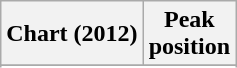<table class="wikitable sortable plainrowheaders">
<tr>
<th scope="col">Chart (2012)</th>
<th scope="col">Peak<br>position</th>
</tr>
<tr>
</tr>
<tr>
</tr>
<tr>
</tr>
<tr>
</tr>
<tr>
</tr>
<tr>
</tr>
<tr>
</tr>
</table>
